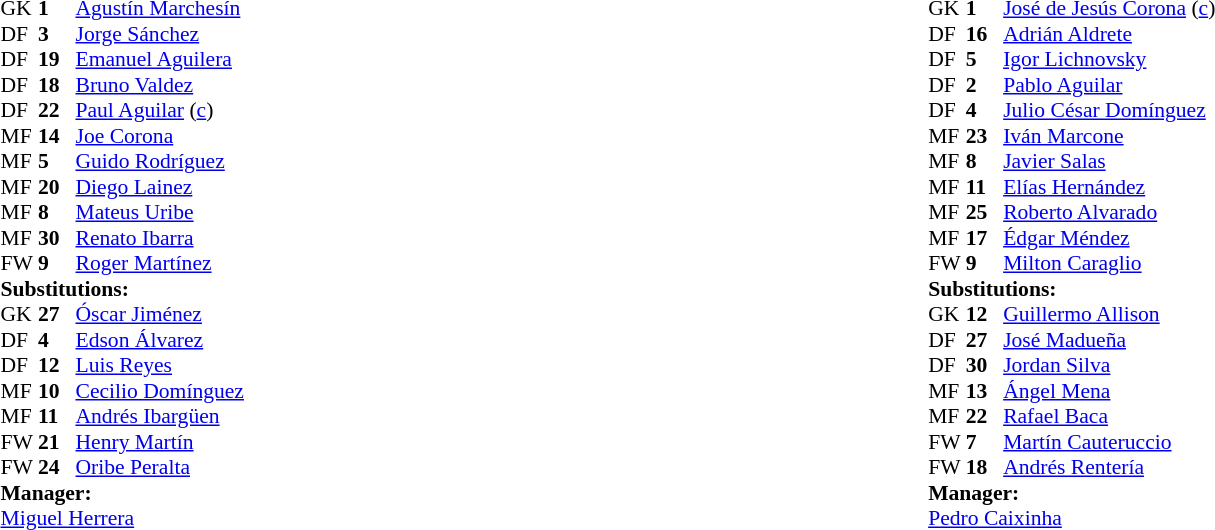<table width=100%>
<tr>
<td valign=top width=50%><br><table style="font-size:90%" cellspacing=0 cellpadding=0 align=center>
<tr>
<th width=25></th>
<th width=25></th>
</tr>
<tr>
<td>GK</td>
<td><strong>1</strong></td>
<td> <a href='#'>Agustín Marchesín</a></td>
</tr>
<tr>
<td>DF</td>
<td><strong>3</strong></td>
<td> <a href='#'>Jorge Sánchez</a></td>
</tr>
<tr>
<td>DF</td>
<td><strong>19</strong></td>
<td> <a href='#'>Emanuel Aguilera</a></td>
<td></td>
<td></td>
</tr>
<tr>
<td>DF</td>
<td><strong>18</strong></td>
<td> <a href='#'>Bruno Valdez</a></td>
</tr>
<tr>
<td>DF</td>
<td><strong>22</strong></td>
<td> <a href='#'>Paul Aguilar</a> (<a href='#'>c</a>)</td>
<td></td>
<td></td>
</tr>
<tr>
<td>MF</td>
<td><strong>14</strong></td>
<td> <a href='#'>Joe Corona</a></td>
</tr>
<tr>
<td>MF</td>
<td><strong>5</strong></td>
<td> <a href='#'>Guido Rodríguez</a></td>
</tr>
<tr>
<td>MF</td>
<td><strong>20</strong></td>
<td> <a href='#'>Diego Lainez</a></td>
<td></td>
</tr>
<tr>
<td>MF</td>
<td><strong>8</strong></td>
<td> <a href='#'>Mateus Uribe</a></td>
<td></td>
</tr>
<tr>
<td>MF</td>
<td><strong>30</strong></td>
<td> <a href='#'>Renato Ibarra</a></td>
<td></td>
<td></td>
</tr>
<tr>
<td>FW</td>
<td><strong>9</strong></td>
<td> <a href='#'>Roger Martínez</a></td>
<td></td>
</tr>
<tr>
<td colspan=3><strong>Substitutions:</strong></td>
</tr>
<tr>
<td>GK</td>
<td><strong>27</strong></td>
<td> <a href='#'>Óscar Jiménez</a></td>
</tr>
<tr>
<td>DF</td>
<td><strong>4</strong></td>
<td> <a href='#'>Edson Álvarez</a></td>
</tr>
<tr>
<td>DF</td>
<td><strong>12</strong></td>
<td> <a href='#'>Luis Reyes</a></td>
</tr>
<tr>
<td>MF</td>
<td><strong>10</strong></td>
<td> <a href='#'>Cecilio Domínguez</a></td>
<td></td>
</tr>
<tr>
<td>MF</td>
<td><strong>11</strong></td>
<td> <a href='#'>Andrés Ibargüen</a></td>
<td></td>
</tr>
<tr>
<td>FW</td>
<td><strong>21</strong></td>
<td> <a href='#'>Henry Martín</a></td>
</tr>
<tr>
<td>FW</td>
<td><strong>24</strong></td>
<td> <a href='#'>Oribe Peralta</a></td>
<td></td>
</tr>
<tr>
<td colspan=3><strong>Manager:</strong></td>
</tr>
<tr>
<td colspan=4> <a href='#'>Miguel Herrera</a></td>
</tr>
</table>
</td>
<td valign=top></td>
<td valign=top width=50%><br><table style="font-size:90%" cellspacing=0 cellpadding=0 align=center>
<tr>
<th width=25></th>
<th width=25></th>
</tr>
<tr>
<td>GK</td>
<td><strong>1</strong></td>
<td> <a href='#'>José de Jesús Corona</a> (<a href='#'>c</a>)</td>
</tr>
<tr>
<td>DF</td>
<td><strong>16</strong></td>
<td> <a href='#'>Adrián Aldrete</a></td>
</tr>
<tr>
<td>DF</td>
<td><strong>5</strong></td>
<td> <a href='#'>Igor Lichnovsky</a></td>
</tr>
<tr>
<td>DF</td>
<td><strong>2</strong></td>
<td> <a href='#'>Pablo Aguilar</a></td>
</tr>
<tr>
<td>DF</td>
<td><strong>4</strong></td>
<td> <a href='#'>Julio César Domínguez</a></td>
</tr>
<tr>
<td>MF</td>
<td><strong>23</strong></td>
<td> <a href='#'>Iván Marcone</a></td>
<td></td>
<td></td>
</tr>
<tr>
<td>MF</td>
<td><strong>8</strong></td>
<td> <a href='#'>Javier Salas</a></td>
</tr>
<tr>
<td>MF</td>
<td><strong>11</strong></td>
<td> <a href='#'>Elías Hernández</a></td>
<td></td>
</tr>
<tr>
<td>MF</td>
<td><strong>25</strong></td>
<td> <a href='#'>Roberto Alvarado</a></td>
</tr>
<tr>
<td>MF</td>
<td><strong>17</strong></td>
<td> <a href='#'>Édgar Méndez</a></td>
<td></td>
<td></td>
</tr>
<tr>
<td>FW</td>
<td><strong>9</strong></td>
<td> <a href='#'>Milton Caraglio</a></td>
<td></td>
<td></td>
</tr>
<tr>
<td colspan=3><strong>Substitutions:</strong></td>
</tr>
<tr>
<td>GK</td>
<td><strong>12</strong></td>
<td> <a href='#'>Guillermo Allison</a></td>
</tr>
<tr>
<td>DF</td>
<td><strong>27</strong></td>
<td> <a href='#'>José Madueña</a></td>
</tr>
<tr>
<td>DF</td>
<td><strong>30</strong></td>
<td> <a href='#'>Jordan Silva</a></td>
</tr>
<tr>
<td>MF</td>
<td><strong>13</strong></td>
<td> <a href='#'>Ángel Mena</a></td>
</tr>
<tr>
<td>MF</td>
<td><strong>22</strong></td>
<td> <a href='#'>Rafael Baca</a></td>
<td></td>
</tr>
<tr>
<td>FW</td>
<td><strong>7</strong></td>
<td> <a href='#'>Martín Cauteruccio</a></td>
<td></td>
</tr>
<tr>
<td>FW</td>
<td><strong>18</strong></td>
<td> <a href='#'>Andrés Rentería</a></td>
</tr>
<tr>
<td colspan=3><strong>Manager:</strong></td>
</tr>
<tr>
<td colspan=4> <a href='#'>Pedro Caixinha</a></td>
</tr>
</table>
</td>
</tr>
</table>
